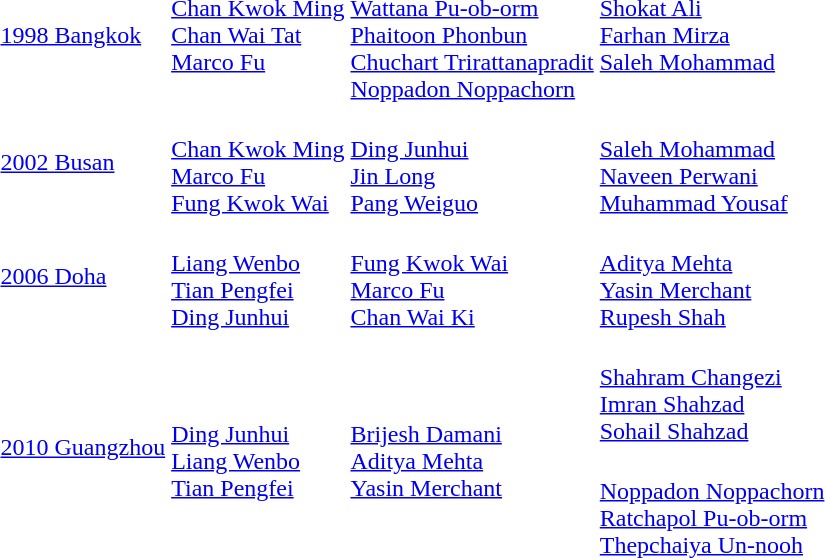<table>
<tr>
<td><a href='#'>1998 Bangkok</a></td>
<td valign=top><br><a href='#'>Chan Kwok Ming</a><br><a href='#'>Chan Wai Tat</a><br><a href='#'>Marco Fu</a></td>
<td><br><a href='#'>Wattana Pu-ob-orm</a><br><a href='#'>Phaitoon Phonbun</a><br><a href='#'>Chuchart Trirattanapradit</a><br><a href='#'>Noppadon Noppachorn</a></td>
<td valign=top><br><a href='#'>Shokat Ali</a><br><a href='#'>Farhan Mirza</a><br><a href='#'>Saleh Mohammad</a></td>
</tr>
<tr>
<td><a href='#'>2002 Busan</a></td>
<td><br><a href='#'>Chan Kwok Ming</a><br><a href='#'>Marco Fu</a><br><a href='#'>Fung Kwok Wai</a></td>
<td><br><a href='#'>Ding Junhui</a><br><a href='#'>Jin Long</a><br><a href='#'>Pang Weiguo</a></td>
<td><br><a href='#'>Saleh Mohammad</a><br><a href='#'>Naveen Perwani</a><br><a href='#'>Muhammad Yousaf</a></td>
</tr>
<tr>
<td><a href='#'>2006 Doha</a></td>
<td><br><a href='#'>Liang Wenbo</a><br><a href='#'>Tian Pengfei</a><br><a href='#'>Ding Junhui</a></td>
<td><br><a href='#'>Fung Kwok Wai</a><br><a href='#'>Marco Fu</a><br><a href='#'>Chan Wai Ki</a></td>
<td><br><a href='#'>Aditya Mehta</a><br><a href='#'>Yasin Merchant</a><br><a href='#'>Rupesh Shah</a></td>
</tr>
<tr>
<td rowspan=2><a href='#'>2010 Guangzhou</a></td>
<td rowspan=2><br><a href='#'>Ding Junhui</a><br><a href='#'>Liang Wenbo</a><br><a href='#'>Tian Pengfei</a></td>
<td rowspan=2><br><a href='#'>Brijesh Damani</a><br><a href='#'>Aditya Mehta</a><br><a href='#'>Yasin Merchant</a></td>
<td><br><a href='#'>Shahram Changezi</a><br><a href='#'>Imran Shahzad</a><br><a href='#'>Sohail Shahzad</a></td>
</tr>
<tr>
<td><br><a href='#'>Noppadon Noppachorn</a><br><a href='#'>Ratchapol Pu-ob-orm</a><br><a href='#'>Thepchaiya Un-nooh</a></td>
</tr>
</table>
